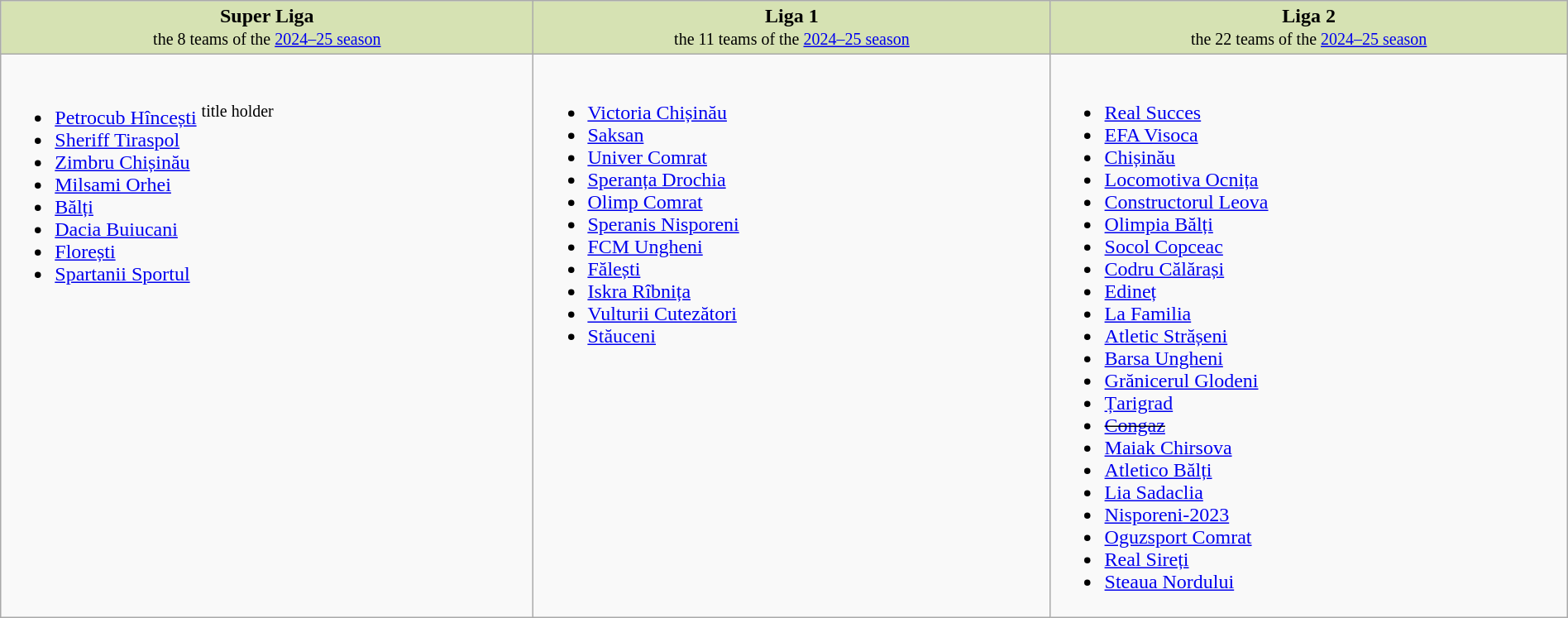<table class="wikitable" style="width:100%">
<tr style="vertical-align:top; background:#d6e2b3; text-align:center;">
<td style="width:34%;"><strong>Super Liga</strong><br><small>the 8 teams of the <a href='#'>2024–25 season</a></small></td>
<td style="width:33%;"><strong>Liga 1</strong><br><small>the 11 teams of the <a href='#'>2024–25 season</a></small></td>
<td style="width:33%;"><strong>Liga 2</strong><br><small>the 22 teams of the <a href='#'>2024–25 season</a></small></td>
</tr>
<tr valign="top">
<td><br><ul><li><a href='#'>Petrocub Hîncești</a> <sup>title holder</sup></li><li><a href='#'>Sheriff Tiraspol</a></li><li><a href='#'>Zimbru Chișinău</a></li><li><a href='#'>Milsami Orhei</a></li><li><a href='#'>Bălți</a></li><li><a href='#'>Dacia Buiucani</a></li><li><a href='#'>Florești</a></li><li><a href='#'>Spartanii Sportul</a></li></ul></td>
<td><br><ul><li><a href='#'>Victoria Chișinău</a></li><li><a href='#'>Saksan</a></li><li><a href='#'>Univer Comrat</a></li><li><a href='#'>Speranța Drochia</a></li><li><a href='#'>Olimp Comrat</a></li><li><a href='#'>Speranis Nisporeni</a></li><li><a href='#'>FCM Ungheni</a></li><li><a href='#'>Fălești</a></li><li><a href='#'>Iskra Rîbnița</a></li><li><a href='#'>Vulturii Cutezători</a></li><li><a href='#'>Stăuceni</a></li></ul></td>
<td><br><ul><li><a href='#'>Real Succes</a></li><li><a href='#'>EFA Visoca</a></li><li><a href='#'>Chișinău</a></li><li><a href='#'>Locomotiva Ocnița</a></li><li><a href='#'>Constructorul Leova</a></li><li><a href='#'>Olimpia Bălți</a></li><li><a href='#'>Socol Copceac</a></li><li><a href='#'>Codru Călărași</a></li><li><a href='#'>Edineț</a></li><li><a href='#'>La Familia</a></li><li><a href='#'>Atletic Strășeni</a></li><li><a href='#'>Barsa Ungheni</a></li><li><a href='#'>Grănicerul Glodeni</a></li><li><a href='#'>Țarigrad</a></li><li><s><a href='#'>Congaz</a></s></li><li><a href='#'>Maiak Chirsova</a></li><li><a href='#'>Atletico Bălți</a></li><li><a href='#'>Lia Sadaclia</a></li><li><a href='#'>Nisporeni-2023</a></li><li><a href='#'>Oguzsport Comrat</a></li><li><a href='#'>Real Sireți</a></li><li><a href='#'>Steaua Nordului</a></li></ul></td>
</tr>
</table>
